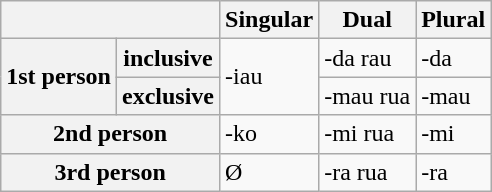<table class="wikitable">
<tr>
<th colspan="2"></th>
<th>Singular</th>
<th>Dual</th>
<th>Plural</th>
</tr>
<tr>
<th rowspan="2">1st person</th>
<th>inclusive</th>
<td rowspan="2">-iau</td>
<td>-da rau</td>
<td>-da</td>
</tr>
<tr>
<th>exclusive</th>
<td>-mau rua</td>
<td>-mau</td>
</tr>
<tr>
<th colspan="2">2nd person</th>
<td>-ko</td>
<td>-mi rua</td>
<td>-mi</td>
</tr>
<tr>
<th colspan="2">3rd person</th>
<td>Ø</td>
<td>-ra rua</td>
<td>-ra</td>
</tr>
</table>
